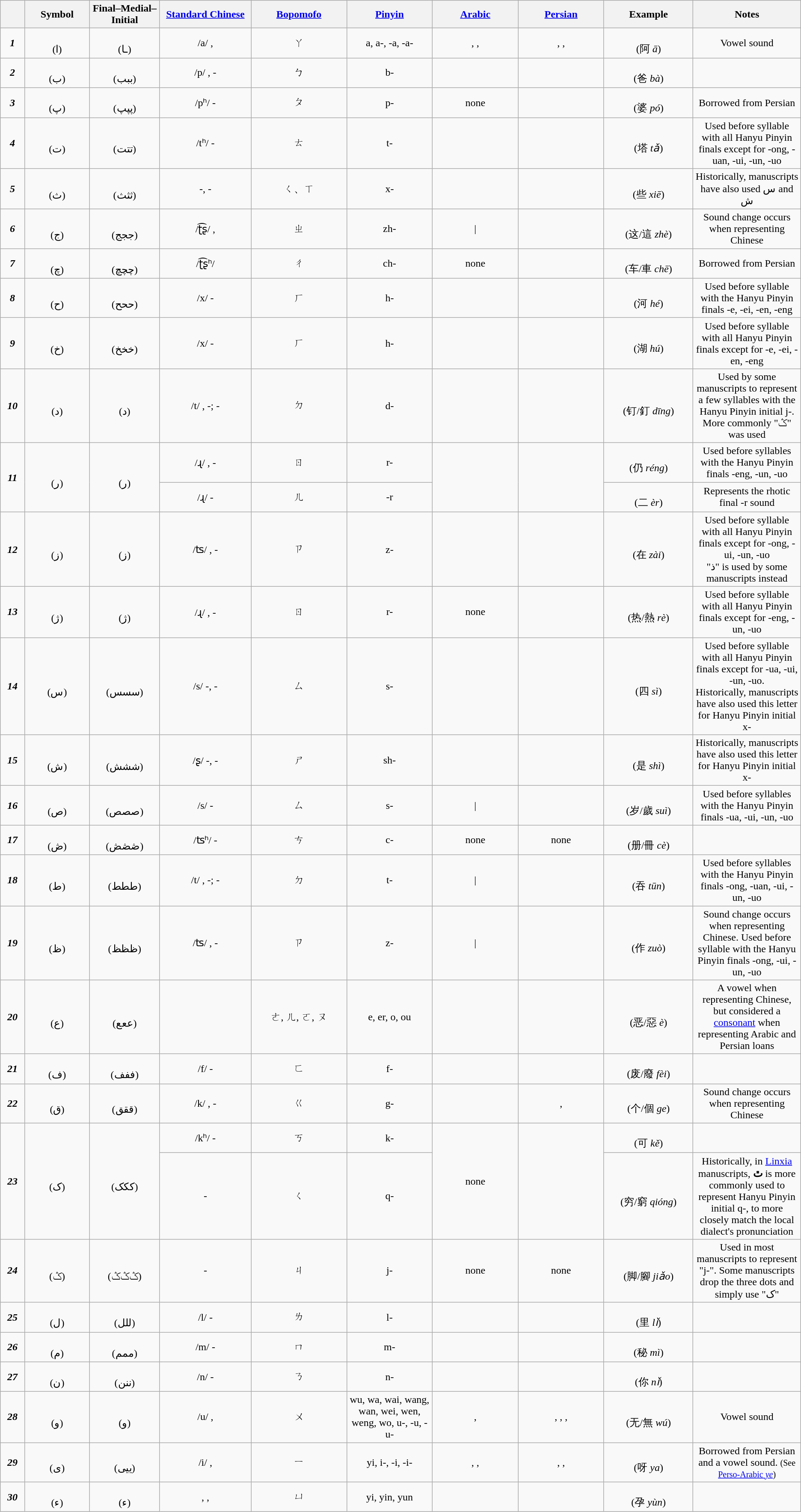<table class="wikitable">
<tr>
<th width=1%></th>
<th width=3%>Symbol</th>
<th width=3%>Final–Medial–Initial</th>
<th width=5%><a href='#'>Standard Chinese</a></th>
<th width=5%><a href='#'>Bopomofo</a></th>
<th width=5%><a href='#'>Pinyin</a></th>
<th width=5%><a href='#'>Arabic</a></th>
<th width=5%><a href='#'>Persian</a></th>
<th width=5%>Example</th>
<th width=5%>Notes</th>
</tr>
<tr>
<td align=center><strong><em>1</em></strong></td>
<td align=center><br>(ا)</td>
<td align=center><br>(ـا)</td>
<td align=center>/a/ , </td>
<td align=center>ㄚ</td>
<td align=center>a, a-, -a, -a-</td>
<td align=center>, , </td>
<td align=center>, , </td>
<td align=center><span></span><br>(阿 <em>ā</em>)</td>
<td align=center>Vowel sound</td>
</tr>
<tr>
<td align=center><strong><em>2</em></strong></td>
<td align=center><br>(ب)</td>
<td align=center><br>(ببب)</td>
<td align=center>/p/ , -</td>
<td align=center>ㄅ</td>
<td align=center>b-</td>
<td align=center></td>
<td align=center></td>
<td align=center><span></span><br>(爸 <em>bà</em>)</td>
<td align=center></td>
</tr>
<tr>
<td align=center><strong><em>3</em></strong></td>
<td align=center><br>(پ)</td>
<td align=center><br>(پپپ)</td>
<td align=center>/pʰ/ -</td>
<td align=center>ㄆ</td>
<td align=center>p-</td>
<td align=center>none</td>
<td align=center></td>
<td align=center><span></span><br>(婆 <em>pó</em>)</td>
<td align=center>Borrowed from Persian</td>
</tr>
<tr>
<td align=center><strong><em>4</em></strong></td>
<td align=center><br>(ت)</td>
<td align=center><br>(تتت)</td>
<td align=center>/tʰ/ -</td>
<td align=center>ㄊ</td>
<td align=center>t-</td>
<td align=center></td>
<td align=center></td>
<td align=center><span></span><br>(塔 <em>tǎ</em>)</td>
<td align=center>Used before syllable with all Hanyu Pinyin finals except for -ong, -uan, -ui, -un, -uo</td>
</tr>
<tr>
<td align=center><strong><em>5</em></strong></td>
<td align=center><br>(ث)</td>
<td align=center><br>(ثثث)</td>
<td align=center>-, -</td>
<td align=center>ㄑ、ㄒ</td>
<td align=center>x-</td>
<td align=center></td>
<td align=center></td>
<td align=center><span></span><br>(些 <em>xiē</em>)</td>
<td align=center>Historically, manuscripts have also used س and ش</td>
</tr>
<tr>
<td align=center><strong><em>6</em></strong></td>
<td align=center><br>(ج)</td>
<td align=center><br>(ججج)</td>
<td align=center>/ʈ͡ʂ/ , </td>
<td align=center>ㄓ</td>
<td align=center>zh-</td>
<td align=center>|</td>
<td align=center></td>
<td align=center><span></span><br>(这/這 <em>zhè</em>)</td>
<td align=center>Sound change occurs when representing Chinese</td>
</tr>
<tr>
<td align=center><strong><em>7</em></strong></td>
<td align=center><br>(چ)</td>
<td align=center><br>(چچچ)</td>
<td align=center>/ʈ͡ʂʰ/ </td>
<td align=center>ㄔ</td>
<td align=center>ch-</td>
<td align=center>none</td>
<td align=center></td>
<td align=center><span></span><br>(车/車 <em>chē</em>)</td>
<td align=center>Borrowed from Persian</td>
</tr>
<tr>
<td align=center><strong><em>8</em></strong></td>
<td align=center><br>(ح)</td>
<td align=center><br>(ححح)</td>
<td align=center>/x/ -</td>
<td align=center>ㄏ</td>
<td align=center>h-</td>
<td align=center></td>
<td align=center></td>
<td align=center><span></span><br>(河 <em>hé</em>)</td>
<td align=center>Used before syllable with the Hanyu Pinyin finals -e, -ei, -en, -eng</td>
</tr>
<tr>
<td align=center><strong><em>9</em></strong></td>
<td align=center><br>(خ)</td>
<td align=center><br>(خخخ)</td>
<td align=center>/x/ -</td>
<td align=center>ㄏ</td>
<td align=center>h-</td>
<td align=center></td>
<td align=center></td>
<td align=center><span></span><br>(湖 <em>hú</em>)</td>
<td align=center>Used before syllable with all Hanyu Pinyin finals except for  -e, -ei, -en, -eng</td>
</tr>
<tr>
<td align=center><strong><em>10</em></strong></td>
<td align=center><br>(د)</td>
<td align=center><br>(د)</td>
<td align=center>/t/ , -; -</td>
<td align=center>ㄉ</td>
<td align=center>d-</td>
<td align=center></td>
<td align=center></td>
<td align=center><span></span><br>(钉/釘 <em>dīng</em>)</td>
<td align=center>Used by some manuscripts to represent a few syllables with the Hanyu Pinyin initial j-. More commonly "ݣ" was used</td>
</tr>
<tr>
<td align=center rowspan=2><strong><em>11</em></strong></td>
<td align=center rowspan=2><br>(ر)</td>
<td align=center rowspan=2><br>(ر)</td>
<td align=center>/ɻ/ , -</td>
<td align=center>ㄖ</td>
<td align=center>r-</td>
<td align=center rowspan=2></td>
<td align=center rowspan=2></td>
<td align=center><span></span><br>(仍 <em>réng</em>)</td>
<td align=center>Used before syllables with the Hanyu Pinyin finals -eng, -un, -uo</td>
</tr>
<tr>
<td align=center>/ɻ/ -</td>
<td align=center>ㄦ</td>
<td align=center>-r</td>
<td align=center><span></span><br>(二 <em>èr</em>)</td>
<td align=center>Represents the rhotic final -r sound</td>
</tr>
<tr>
<td align=center><strong><em>12</em></strong></td>
<td align=center><br>(ز)</td>
<td align=center><br>(ز)</td>
<td align=center>/ʦ/ , -</td>
<td align=center>ㄗ</td>
<td align=center>z-</td>
<td align=center></td>
<td align=center></td>
<td align=center><span></span><br>(在 <em>zài</em>)</td>
<td align=center>Used before syllable with all Hanyu Pinyin finals except for  -ong, -ui, -un, -uo<br>"ذ" is used by some manuscripts instead</td>
</tr>
<tr>
<td align=center><strong><em>13</em></strong></td>
<td align=center><br>(ژ)</td>
<td align=center><br>(ژ)</td>
<td align=center>/ɻ/ , -</td>
<td align=center>ㄖ</td>
<td align=center>r-</td>
<td align=center>none</td>
<td align=center></td>
<td align=center><span></span><br>(热/熱 <em>rè</em>)</td>
<td align=center>Used before syllable with all Hanyu Pinyin finals except for  -eng, -un, -uo</td>
</tr>
<tr>
<td align=center><strong><em>14</em></strong></td>
<td align=center><br>(س)</td>
<td align=center><br>(سسس)</td>
<td align=center>/s/ -, -</td>
<td align=center>ㄙ</td>
<td align=center>s-</td>
<td align=center></td>
<td align=center></td>
<td align=center><span></span><br>(四 <em>sì</em>)</td>
<td align=center>Used before syllable with all Hanyu Pinyin finals except for -ua, -ui, -un, -uo.<br>Historically, manuscripts have also used this letter for Hanyu Pinyin initial x-</td>
</tr>
<tr>
<td align=center><strong><em>15</em></strong></td>
<td align=center><br>(ش)</td>
<td align=center><br>(ششش)</td>
<td align=center>/ʂ/ -, -</td>
<td align=center>ㄕ</td>
<td align=center>sh-</td>
<td align=center></td>
<td align=center></td>
<td align=center><span></span><br>(是 <em>shì</em>)</td>
<td align=center>Historically, manuscripts have also used this letter for Hanyu Pinyin initial x-</td>
</tr>
<tr>
<td align=center><strong><em>16</em></strong></td>
<td align=center><br>(ص)</td>
<td align=center><br>(صصص)</td>
<td align=center>/s/ -</td>
<td align=center>ㄙ</td>
<td align=center>s-</td>
<td align=center>|</td>
<td align=center></td>
<td align=center><span></span><br>(岁/歲 <em>suì</em>)</td>
<td align=center>Used before syllables with the Hanyu Pinyin finals -ua, -ui, -un, -uo</td>
</tr>
<tr>
<td align=center><strong><em>17</em></strong></td>
<td align=center><br>(ڞ)</td>
<td align=center><br>(ڞڞڞ)</td>
<td align=center>/ʦʰ/ -</td>
<td align=center>ㄘ</td>
<td align=center>c-</td>
<td align=center>none</td>
<td align=center>none</td>
<td align=center><span></span><br>(册/冊 <em>cè</em>)</td>
<td align=center></td>
</tr>
<tr>
<td align=center><strong><em>18</em></strong></td>
<td align=center><br>(ط)</td>
<td align=center><br>(ططط)</td>
<td align=center>/t/ , -; -</td>
<td align=center>ㄉ</td>
<td align=center>t-</td>
<td align=center>|</td>
<td align=center></td>
<td align=center><span></span><br>(吞 <em>tūn</em>)</td>
<td align=center>Used before syllables with the Hanyu Pinyin finals -ong, -uan, -ui, -un, -uo</td>
</tr>
<tr>
<td align=center><strong><em>19</em></strong></td>
<td align=center><br>(ظ)</td>
<td align=center><br>(ظظظ)</td>
<td align=center>/ʦ/ , -</td>
<td align=center>ㄗ</td>
<td align=center>z-</td>
<td align=center>|</td>
<td align=center></td>
<td align=center><span></span><br>(作 <em>zuò</em>)</td>
<td align=center>Sound change occurs when representing Chinese. Used before syllable with the Hanyu Pinyin finals  -ong, -ui, -un, -uo</td>
</tr>
<tr>
<td align=center><strong><em>20</em></strong></td>
<td align=center><br>(ع)</td>
<td align=center><br>(ععع)</td>
<td align=center></td>
<td align=center>ㄜ, ㄦ, ㄛ, ㄡ</td>
<td align=center>e, er, o, ou</td>
<td align=center></td>
<td align=center></td>
<td align=center><span></span><br>(恶/惡 <em>è</em>)</td>
<td align=center>A vowel when representing Chinese, but considered a <a href='#'>consonant</a> when representing Arabic and Persian loans</td>
</tr>
<tr>
<td align=center><strong><em>21</em></strong></td>
<td align=center><br>(ف)</td>
<td align=center><br>(ففف)</td>
<td align=center>/f/ -</td>
<td align=center>ㄈ</td>
<td align=center>f-</td>
<td align=center></td>
<td align=center></td>
<td align=center><span></span><br>(废/廢 <em>fèi</em>)</td>
<td align=center></td>
</tr>
<tr>
<td align=center><strong><em>22</em></strong></td>
<td align=center><br>(ق)</td>
<td align=center><br>(ققق)</td>
<td align=center>/k/ , -</td>
<td align=center>ㄍ</td>
<td align=center>g-</td>
<td align=center></td>
<td align=center>, </td>
<td align=center><span></span><br>(个/個 <em>ge</em>)</td>
<td align=center>Sound change occurs when representing Chinese</td>
</tr>
<tr>
<td align=center rowspan=2><strong><em>23</em></strong></td>
<td align=center rowspan=2><br>(ک)</td>
<td align=center rowspan=2><br>(ککک)</td>
<td align=center>/kʰ/ -</td>
<td align=center>ㄎ</td>
<td align=center>k-</td>
<td align=center rowspan=2>none</td>
<td align=center rowspan=2></td>
<td align=center><span></span><br>(可 <em>kě</em>)</td>
<td align=center></td>
</tr>
<tr>
<td align=center>-</td>
<td align=center>ㄑ</td>
<td align=center>q-</td>
<td align=center><span></span><br>(穷/窮 <em>qióng</em>)</td>
<td align=center>Historically, in <a href='#'>Linxia</a> manuscripts, <strong>ٿ</strong> is more commonly used to represent Hanyu Pinyin initial q-, to more closely match the local dialect's pronunciation</td>
</tr>
<tr>
<td align=center><strong><em>24</em></strong></td>
<td align=center><br>(ݣ)</td>
<td align=center><br>(ݣݣݣ)</td>
<td align=center>-</td>
<td align=center>ㄐ</td>
<td align=center>j-</td>
<td align=center>none</td>
<td align=center>none</td>
<td align=center><span></span><br>(脚/腳 <em>jiǎo</em>)</td>
<td align=center>Used in most manuscripts to represent "j-". Some manuscripts drop the three dots and simply use "ک"</td>
</tr>
<tr>
<td align=center><strong><em>25</em></strong></td>
<td align=center><br>(ل)</td>
<td align=center><br>(للل)</td>
<td align=center>/l/ -</td>
<td align=center>ㄌ</td>
<td align=center>l-</td>
<td align=center></td>
<td align=center></td>
<td align=center><span></span><br>(里 <em>lǐ</em>)</td>
<td align=center></td>
</tr>
<tr>
<td align=center><strong><em>26</em></strong></td>
<td align=center><br>(م)</td>
<td align=center><br>(ممم)</td>
<td align=center>/m/ -</td>
<td align=center>ㄇ</td>
<td align=center>m-</td>
<td align=center></td>
<td align=center></td>
<td align=center><span></span><br>(秘 <em>mì</em>)</td>
<td align=center></td>
</tr>
<tr>
<td align=center><strong><em>27</em></strong></td>
<td align=center><br>(ن)</td>
<td align=center><br>(ننن)</td>
<td align=center>/n/ -</td>
<td align=center>ㄋ</td>
<td align=center>n-</td>
<td align=center></td>
<td align=center></td>
<td align=center><span></span><br>(你 <em>nǐ</em>)</td>
<td align=center></td>
</tr>
<tr>
<td align=center><strong><em>28</em></strong></td>
<td align=center><br>(و)</td>
<td align=center><br>(و)</td>
<td align=center>/u/ , </td>
<td align=center>ㄨ</td>
<td align=center>wu, wa, wai, wang, wan, wei, wen, weng, wo, u-, -u, -u-</td>
<td align=center>, </td>
<td align=center>, , , </td>
<td align=center><span></span><br>(无/無 <em>wú</em>)</td>
<td align=center>Vowel sound</td>
</tr>
<tr>
<td align=center><strong><em>29</em></strong></td>
<td align=center><br>(ی)</td>
<td align=center><br>(ییی)</td>
<td align=center>/i/ , </td>
<td align=center>ㄧ</td>
<td align=center>yi, i-, -i, -i-</td>
<td align=center>, , </td>
<td align=center>, , </td>
<td align=center><span></span><br>(呀 <em>ya</em>)</td>
<td align=center>Borrowed from Persian and a vowel sound. <small>(See <a href='#'>Perso-Arabic <em>ye</em></a>)</small></td>
</tr>
<tr>
<td align=center><strong><em>30</em></strong></td>
<td align=center><br>(ء)</td>
<td align=center><br>(ء)</td>
<td align=center>, , </td>
<td align=center>ㄩ</td>
<td align=center>yi, yin, yun</td>
<td align=center></td>
<td align=center></td>
<td align=center><span></span><br>(孕 <em>yùn</em>)</td>
<td align=center></td>
</tr>
</table>
